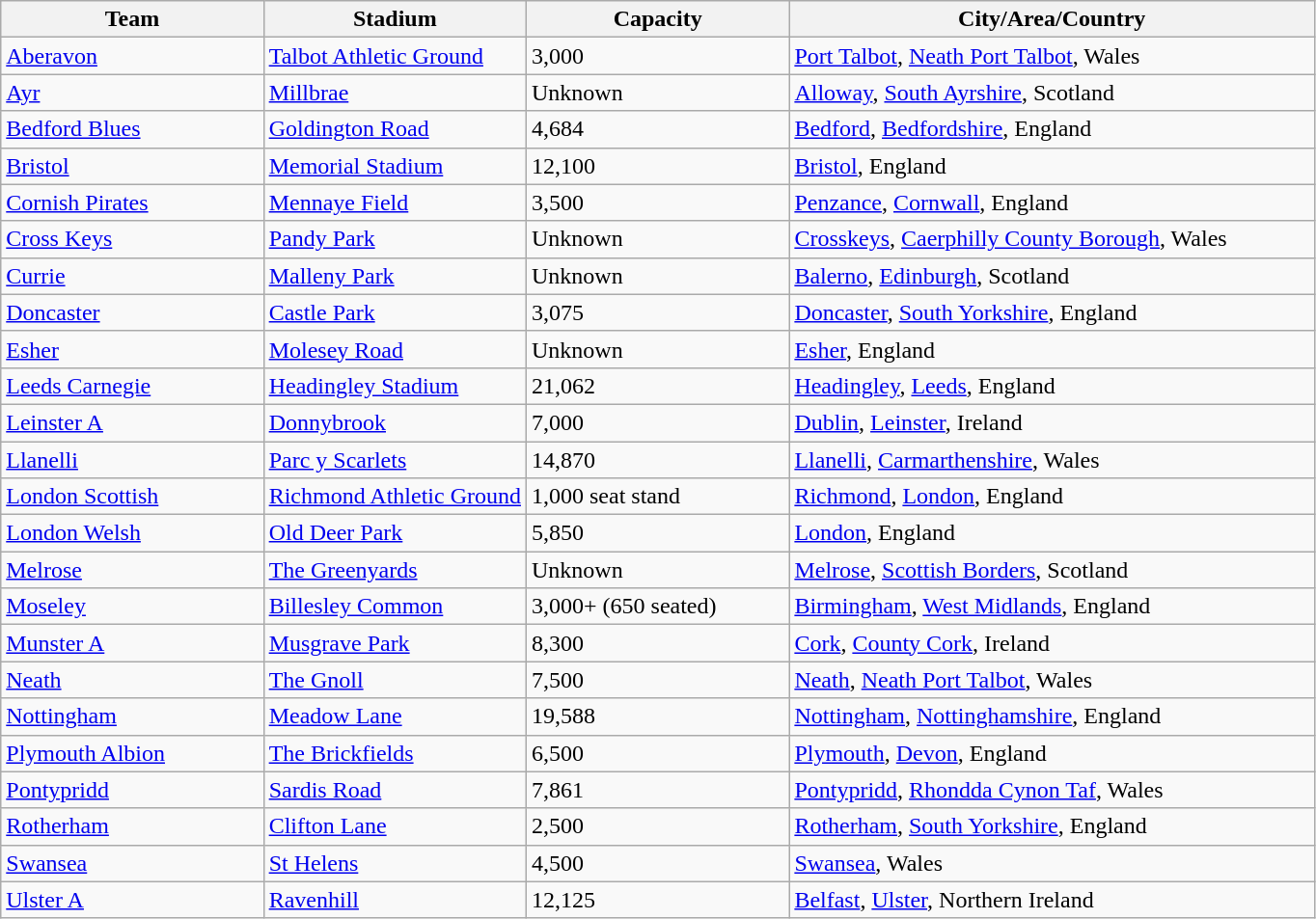<table class="wikitable sortable">
<tr>
<th width=20%>Team</th>
<th width=20%>Stadium</th>
<th width=20%>Capacity</th>
<th width=40%>City/Area/Country</th>
</tr>
<tr>
<td> <a href='#'>Aberavon</a></td>
<td><a href='#'>Talbot Athletic Ground</a></td>
<td>3,000</td>
<td><a href='#'>Port Talbot</a>, <a href='#'>Neath Port Talbot</a>, Wales</td>
</tr>
<tr>
<td> <a href='#'>Ayr</a></td>
<td><a href='#'>Millbrae</a></td>
<td>Unknown</td>
<td><a href='#'>Alloway</a>, <a href='#'>South Ayrshire</a>, Scotland</td>
</tr>
<tr>
<td> <a href='#'>Bedford Blues</a></td>
<td><a href='#'>Goldington Road</a></td>
<td>4,684</td>
<td><a href='#'>Bedford</a>, <a href='#'>Bedfordshire</a>, England</td>
</tr>
<tr>
<td> <a href='#'>Bristol</a></td>
<td><a href='#'>Memorial Stadium</a></td>
<td>12,100</td>
<td><a href='#'>Bristol</a>, England</td>
</tr>
<tr>
<td> <a href='#'>Cornish Pirates</a></td>
<td><a href='#'>Mennaye Field</a></td>
<td>3,500</td>
<td><a href='#'>Penzance</a>, <a href='#'>Cornwall</a>, England</td>
</tr>
<tr>
<td> <a href='#'>Cross Keys</a></td>
<td><a href='#'>Pandy Park</a></td>
<td>Unknown</td>
<td><a href='#'>Crosskeys</a>, <a href='#'>Caerphilly County Borough</a>, Wales</td>
</tr>
<tr>
<td> <a href='#'>Currie</a></td>
<td><a href='#'>Malleny Park</a></td>
<td>Unknown</td>
<td><a href='#'>Balerno</a>, <a href='#'>Edinburgh</a>, Scotland</td>
</tr>
<tr>
<td> <a href='#'>Doncaster</a></td>
<td><a href='#'>Castle Park</a></td>
<td>3,075</td>
<td><a href='#'>Doncaster</a>, <a href='#'>South Yorkshire</a>, England</td>
</tr>
<tr>
<td> <a href='#'>Esher</a></td>
<td><a href='#'>Molesey Road</a></td>
<td>Unknown</td>
<td><a href='#'>Esher</a>, England</td>
</tr>
<tr>
<td> <a href='#'>Leeds Carnegie</a></td>
<td><a href='#'>Headingley Stadium</a></td>
<td>21,062</td>
<td><a href='#'>Headingley</a>, <a href='#'>Leeds</a>, England</td>
</tr>
<tr>
<td> <a href='#'>Leinster A</a></td>
<td><a href='#'>Donnybrook</a></td>
<td>7,000</td>
<td><a href='#'>Dublin</a>, <a href='#'>Leinster</a>, Ireland</td>
</tr>
<tr>
<td> <a href='#'>Llanelli</a></td>
<td><a href='#'>Parc y Scarlets</a></td>
<td>14,870</td>
<td><a href='#'>Llanelli</a>, <a href='#'>Carmarthenshire</a>, Wales</td>
</tr>
<tr>
<td> <a href='#'>London Scottish</a></td>
<td><a href='#'>Richmond Athletic Ground</a></td>
<td>1,000 seat stand</td>
<td><a href='#'>Richmond</a>, <a href='#'>London</a>, England</td>
</tr>
<tr>
<td> <a href='#'>London Welsh</a></td>
<td><a href='#'>Old Deer Park</a></td>
<td>5,850</td>
<td><a href='#'>London</a>, England</td>
</tr>
<tr>
<td> <a href='#'>Melrose</a></td>
<td><a href='#'>The Greenyards</a></td>
<td>Unknown</td>
<td><a href='#'>Melrose</a>, <a href='#'>Scottish Borders</a>, Scotland</td>
</tr>
<tr>
<td> <a href='#'>Moseley</a></td>
<td><a href='#'>Billesley Common</a></td>
<td>3,000+ (650 seated)</td>
<td><a href='#'>Birmingham</a>, <a href='#'>West Midlands</a>, England</td>
</tr>
<tr>
<td> <a href='#'>Munster A</a></td>
<td><a href='#'>Musgrave Park</a></td>
<td>8,300</td>
<td><a href='#'>Cork</a>, <a href='#'>County Cork</a>, Ireland</td>
</tr>
<tr>
<td> <a href='#'>Neath</a></td>
<td><a href='#'>The Gnoll</a></td>
<td>7,500</td>
<td><a href='#'>Neath</a>, <a href='#'>Neath Port Talbot</a>, Wales</td>
</tr>
<tr>
<td> <a href='#'>Nottingham</a></td>
<td><a href='#'>Meadow Lane</a></td>
<td>19,588</td>
<td><a href='#'>Nottingham</a>, <a href='#'>Nottinghamshire</a>, England</td>
</tr>
<tr>
<td> <a href='#'>Plymouth Albion</a></td>
<td><a href='#'>The Brickfields</a></td>
<td>6,500</td>
<td><a href='#'>Plymouth</a>, <a href='#'>Devon</a>, England</td>
</tr>
<tr>
<td> <a href='#'>Pontypridd</a></td>
<td><a href='#'>Sardis Road</a></td>
<td>7,861</td>
<td><a href='#'>Pontypridd</a>, <a href='#'>Rhondda Cynon Taf</a>, Wales</td>
</tr>
<tr>
<td> <a href='#'>Rotherham</a></td>
<td><a href='#'>Clifton Lane</a></td>
<td>2,500</td>
<td><a href='#'>Rotherham</a>, <a href='#'>South Yorkshire</a>, England</td>
</tr>
<tr>
<td> <a href='#'>Swansea</a></td>
<td><a href='#'>St Helens</a></td>
<td>4,500</td>
<td><a href='#'>Swansea</a>, Wales</td>
</tr>
<tr>
<td> <a href='#'>Ulster A</a></td>
<td><a href='#'>Ravenhill</a></td>
<td>12,125</td>
<td><a href='#'>Belfast</a>, <a href='#'>Ulster</a>, Northern Ireland</td>
</tr>
</table>
